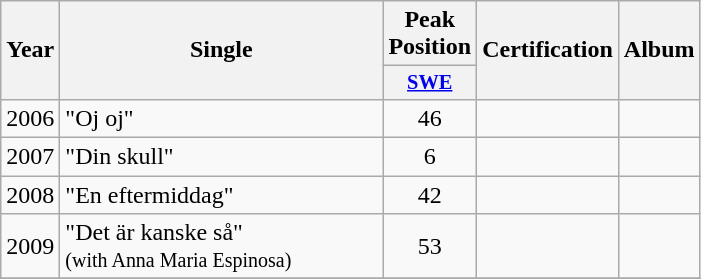<table class="wikitable plainrowheaders" style="text-align:center;" border="1">
<tr>
<th scope="col" rowspan="2">Year</th>
<th scope="col" rowspan="2" style="width:13em;">Single</th>
<th scope="col" colspan="1">Peak Position</th>
<th scope="col" rowspan="2">Certification</th>
<th scope="col" rowspan="2">Album</th>
</tr>
<tr>
<th scope="col" style="width:3em;font-size:85%;"><a href='#'>SWE</a><br></th>
</tr>
<tr>
<td rowspan="1">2006</td>
<td style="text-align:left;">"Oj oj"</td>
<td>46</td>
<td></td>
<td rowspan="1" style="text-align:left;"></td>
</tr>
<tr>
<td rowspan="1">2007</td>
<td style="text-align:left;">"Din skull"</td>
<td>6</td>
<td></td>
<td rowspan="1" style="text-align:left;"></td>
</tr>
<tr>
<td rowspan="1">2008</td>
<td style="text-align:left;">"En eftermiddag"</td>
<td>42</td>
<td></td>
<td rowspan="1" style="text-align:left;"></td>
</tr>
<tr>
<td rowspan="1">2009</td>
<td style="text-align:left;">"Det är kanske så" <br><small>(with Anna Maria Espinosa)</small></td>
<td>53</td>
<td></td>
<td rowspan="1" style="text-align:left;"></td>
</tr>
<tr>
</tr>
</table>
